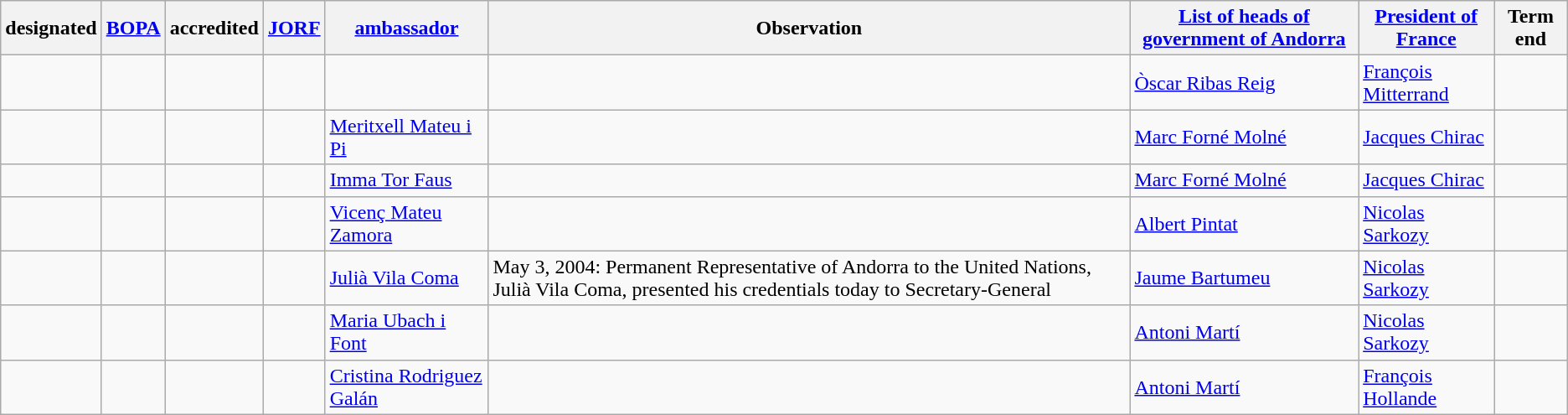<table class="wikitable sortable">
<tr>
<th>designated</th>
<th><a href='#'>BOPA</a></th>
<th>accredited</th>
<th><a href='#'>JORF</a></th>
<th><a href='#'>ambassador</a></th>
<th>Observation</th>
<th><a href='#'>List of heads of government of Andorra</a></th>
<th><a href='#'>President of France</a></th>
<th>Term end</th>
</tr>
<tr>
<td></td>
<td></td>
<td></td>
<td></td>
<td></td>
<td></td>
<td><a href='#'>Òscar Ribas Reig</a></td>
<td><a href='#'>François Mitterrand</a></td>
<td></td>
</tr>
<tr>
<td></td>
<td></td>
<td></td>
<td></td>
<td><a href='#'>Meritxell Mateu i Pi</a></td>
<td></td>
<td><a href='#'>Marc Forné Molné</a></td>
<td><a href='#'>Jacques Chirac</a></td>
<td></td>
</tr>
<tr>
<td></td>
<td></td>
<td></td>
<td></td>
<td><a href='#'>Imma Tor Faus</a></td>
<td></td>
<td><a href='#'>Marc Forné Molné</a></td>
<td><a href='#'>Jacques Chirac</a></td>
<td></td>
</tr>
<tr>
<td></td>
<td></td>
<td></td>
<td></td>
<td><a href='#'>Vicenç Mateu Zamora</a></td>
<td></td>
<td><a href='#'>Albert Pintat</a></td>
<td><a href='#'>Nicolas Sarkozy</a></td>
<td></td>
</tr>
<tr>
<td></td>
<td></td>
<td></td>
<td></td>
<td><a href='#'>Julià Vila Coma</a></td>
<td>May 3, 2004: Permanent Representative of Andorra to the United Nations, Julià Vila Coma, presented his credentials today to Secretary-General</td>
<td><a href='#'>Jaume Bartumeu</a></td>
<td><a href='#'>Nicolas Sarkozy</a></td>
<td></td>
</tr>
<tr>
<td></td>
<td></td>
<td></td>
<td></td>
<td><a href='#'>Maria Ubach i Font</a></td>
<td></td>
<td><a href='#'>Antoni Martí</a></td>
<td><a href='#'>Nicolas Sarkozy</a></td>
<td></td>
</tr>
<tr>
<td></td>
<td></td>
<td></td>
<td></td>
<td><a href='#'>Cristina Rodriguez Galán</a></td>
<td></td>
<td><a href='#'>Antoni Martí</a></td>
<td><a href='#'>François Hollande</a></td>
<td></td>
</tr>
</table>
